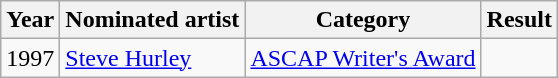<table class="wikitable">
<tr>
<th>Year</th>
<th>Nominated artist</th>
<th>Category</th>
<th>Result</th>
</tr>
<tr>
<td>1997</td>
<td><a href='#'>Steve Hurley</a></td>
<td><a href='#'>ASCAP Writer's Award</a></td>
<td></td>
</tr>
</table>
